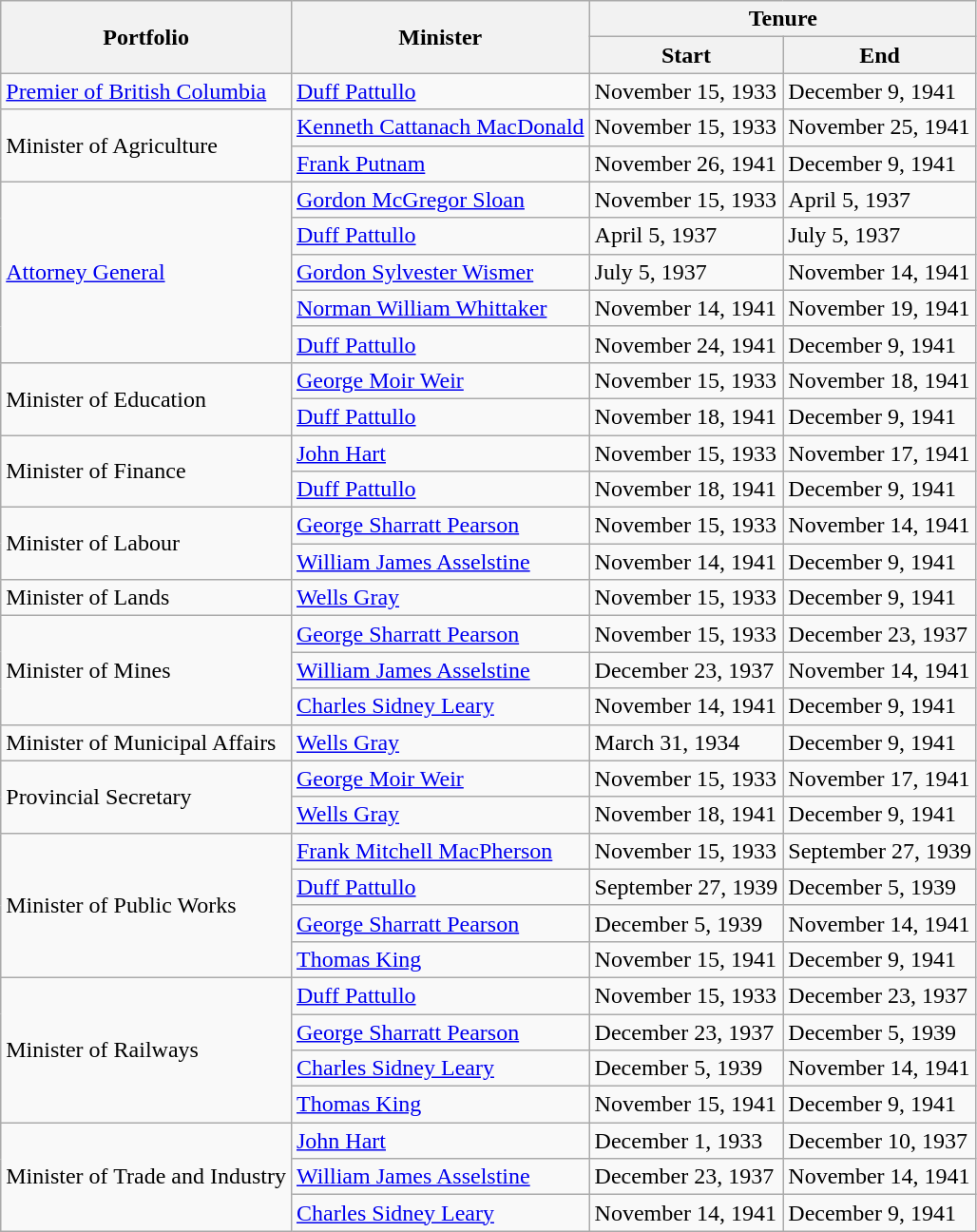<table class="wikitable">
<tr>
<th colspan="1" rowspan="2">Portfolio</th>
<th rowspan="2">Minister</th>
<th colspan="2">Tenure</th>
</tr>
<tr>
<th>Start</th>
<th>End</th>
</tr>
<tr>
<td><a href='#'>Premier of British Columbia</a></td>
<td><a href='#'>Duff Pattullo</a></td>
<td>November 15, 1933</td>
<td>December 9, 1941</td>
</tr>
<tr>
<td rowspan="2">Minister of Agriculture</td>
<td><a href='#'>Kenneth Cattanach MacDonald</a></td>
<td>November 15, 1933</td>
<td>November 25, 1941</td>
</tr>
<tr>
<td><a href='#'>Frank Putnam</a></td>
<td>November 26, 1941</td>
<td>December 9, 1941</td>
</tr>
<tr>
<td rowspan="5"><a href='#'>Attorney General</a></td>
<td><a href='#'>Gordon McGregor Sloan</a></td>
<td>November 15, 1933</td>
<td>April 5, 1937</td>
</tr>
<tr>
<td><a href='#'>Duff Pattullo</a></td>
<td>April 5, 1937</td>
<td>July 5, 1937</td>
</tr>
<tr>
<td><a href='#'>Gordon Sylvester Wismer</a></td>
<td>July 5, 1937</td>
<td>November 14, 1941</td>
</tr>
<tr>
<td><a href='#'>Norman William Whittaker</a></td>
<td>November 14, 1941</td>
<td>November 19, 1941</td>
</tr>
<tr>
<td><a href='#'>Duff Pattullo</a></td>
<td>November 24, 1941</td>
<td>December 9, 1941</td>
</tr>
<tr>
<td rowspan="2">Minister of Education</td>
<td><a href='#'>George Moir Weir</a></td>
<td>November 15, 1933</td>
<td>November 18, 1941</td>
</tr>
<tr>
<td><a href='#'>Duff Pattullo</a></td>
<td>November 18, 1941</td>
<td>December 9, 1941</td>
</tr>
<tr>
<td rowspan="2">Minister of Finance</td>
<td><a href='#'>John Hart</a></td>
<td>November 15, 1933</td>
<td>November 17, 1941</td>
</tr>
<tr>
<td><a href='#'>Duff Pattullo</a></td>
<td>November 18, 1941</td>
<td>December 9, 1941</td>
</tr>
<tr>
<td rowspan="2">Minister of Labour</td>
<td><a href='#'>George Sharratt Pearson</a></td>
<td>November 15, 1933</td>
<td>November 14, 1941</td>
</tr>
<tr>
<td><a href='#'>William James Asselstine</a></td>
<td>November 14, 1941</td>
<td>December 9, 1941</td>
</tr>
<tr>
<td>Minister of Lands</td>
<td><a href='#'>Wells Gray</a></td>
<td>November 15, 1933</td>
<td>December 9, 1941</td>
</tr>
<tr>
<td rowspan="3">Minister of Mines</td>
<td><a href='#'>George Sharratt Pearson</a></td>
<td>November 15, 1933</td>
<td>December 23, 1937</td>
</tr>
<tr>
<td><a href='#'>William James Asselstine</a></td>
<td>December 23, 1937</td>
<td>November 14, 1941</td>
</tr>
<tr>
<td><a href='#'>Charles Sidney Leary</a></td>
<td>November 14, 1941</td>
<td>December 9, 1941</td>
</tr>
<tr>
<td>Minister of Municipal Affairs</td>
<td><a href='#'>Wells Gray</a></td>
<td>March 31, 1934</td>
<td>December 9, 1941</td>
</tr>
<tr>
<td rowspan="2">Provincial Secretary</td>
<td><a href='#'>George Moir Weir</a></td>
<td>November 15, 1933</td>
<td>November 17, 1941</td>
</tr>
<tr>
<td><a href='#'>Wells Gray</a></td>
<td>November 18, 1941</td>
<td>December 9, 1941</td>
</tr>
<tr>
<td rowspan="4">Minister of Public Works</td>
<td><a href='#'>Frank Mitchell MacPherson</a></td>
<td>November 15, 1933</td>
<td>September 27, 1939</td>
</tr>
<tr>
<td><a href='#'>Duff Pattullo</a></td>
<td>September 27, 1939</td>
<td>December 5, 1939</td>
</tr>
<tr>
<td><a href='#'>George Sharratt Pearson</a></td>
<td>December 5, 1939</td>
<td>November 14, 1941</td>
</tr>
<tr>
<td><a href='#'>Thomas King</a></td>
<td>November 15, 1941</td>
<td>December 9, 1941</td>
</tr>
<tr>
<td rowspan="4">Minister of Railways</td>
<td><a href='#'>Duff Pattullo</a></td>
<td>November 15, 1933</td>
<td>December 23, 1937</td>
</tr>
<tr>
<td><a href='#'>George Sharratt Pearson</a></td>
<td>December 23, 1937</td>
<td>December 5, 1939</td>
</tr>
<tr>
<td><a href='#'>Charles Sidney Leary</a></td>
<td>December 5, 1939</td>
<td>November 14, 1941</td>
</tr>
<tr>
<td><a href='#'>Thomas King</a></td>
<td>November 15, 1941</td>
<td>December 9, 1941</td>
</tr>
<tr>
<td rowspan="3">Minister of Trade and Industry</td>
<td><a href='#'>John Hart</a></td>
<td>December 1, 1933</td>
<td>December 10, 1937</td>
</tr>
<tr>
<td><a href='#'>William James Asselstine</a></td>
<td>December 23, 1937</td>
<td>November 14, 1941</td>
</tr>
<tr>
<td><a href='#'>Charles Sidney Leary</a></td>
<td>November 14, 1941</td>
<td>December 9, 1941</td>
</tr>
</table>
